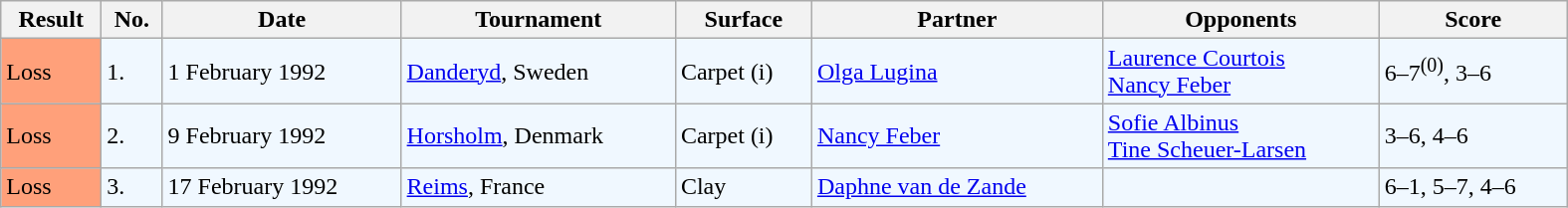<table class="wikitable" width="1050">
<tr>
<th>Result</th>
<th>No.</th>
<th>Date</th>
<th>Tournament</th>
<th>Surface</th>
<th>Partner</th>
<th>Opponents</th>
<th>Score</th>
</tr>
<tr style="background:#f0f8ff;">
<td bgcolor="FFA07A">Loss</td>
<td>1.</td>
<td>1 February 1992</td>
<td><a href='#'>Danderyd</a>, Sweden</td>
<td>Carpet (i)</td>
<td> <a href='#'>Olga Lugina</a></td>
<td> <a href='#'>Laurence Courtois</a> <br>  <a href='#'>Nancy Feber</a></td>
<td>6–7<sup>(0)</sup>, 3–6</td>
</tr>
<tr style="background:#f0f8ff;">
<td bgcolor="FFA07A">Loss</td>
<td>2.</td>
<td>9 February 1992</td>
<td><a href='#'>Horsholm</a>, Denmark</td>
<td>Carpet (i)</td>
<td> <a href='#'>Nancy Feber</a></td>
<td> <a href='#'>Sofie Albinus</a> <br>  <a href='#'>Tine Scheuer-Larsen</a></td>
<td>3–6, 4–6</td>
</tr>
<tr style="background:#f0f8ff;">
<td bgcolor="FFA07A">Loss</td>
<td>3.</td>
<td>17 February 1992</td>
<td><a href='#'>Reims</a>, France</td>
<td>Clay</td>
<td> <a href='#'>Daphne van de Zande</a></td>
<td></td>
<td>6–1, 5–7, 4–6</td>
</tr>
</table>
